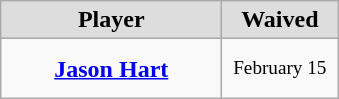<table class="wikitable" style="text-align: center">
<tr align="center"  bgcolor="#dddddd">
<td style="width:140px"><strong>Player</strong></td>
<td style="width:70px"><strong>Waived</strong></td>
</tr>
<tr style="height:40px">
<td><strong><a href='#'>Jason Hart</a></strong></td>
<td style="font-size: 80%">February 15</td>
</tr>
</table>
